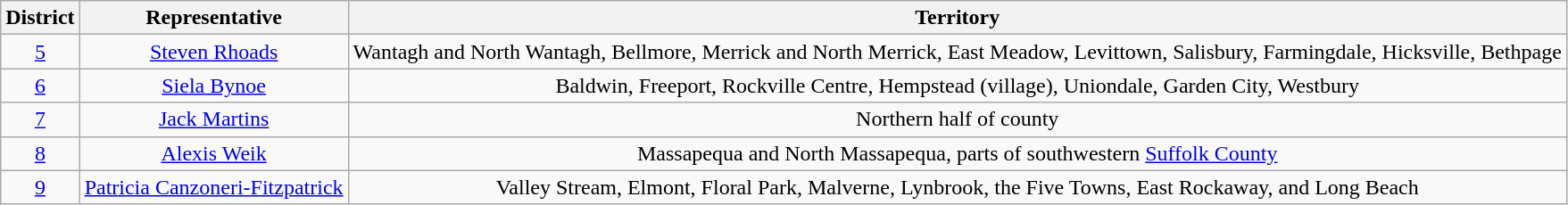<table class="wikitable" style="text-align:center">
<tr>
<th>District</th>
<th>Representative</th>
<th>Territory</th>
</tr>
<tr>
<td><a href='#'>5</a></td>
<td><a href='#'>Steven Rhoads</a></td>
<td>Wantagh and North Wantagh, Bellmore, Merrick and North Merrick, East Meadow, Levittown, Salisbury, Farmingdale, Hicksville, Bethpage</td>
</tr>
<tr>
<td><a href='#'>6</a></td>
<td><a href='#'>Siela Bynoe</a></td>
<td>Baldwin, Freeport, Rockville Centre, Hempstead (village), Uniondale, Garden City, Westbury</td>
</tr>
<tr>
<td><a href='#'>7</a></td>
<td><a href='#'>Jack Martins</a></td>
<td>Northern half of county</td>
</tr>
<tr>
<td><a href='#'>8</a></td>
<td><a href='#'>Alexis Weik</a></td>
<td>Massapequa and North Massapequa, parts of southwestern <a href='#'>Suffolk County</a></td>
</tr>
<tr>
<td><a href='#'>9</a></td>
<td><a href='#'>Patricia Canzoneri-Fitzpatrick</a></td>
<td>Valley Stream, Elmont, Floral Park, Malverne, Lynbrook, the Five Towns, East Rockaway, and Long Beach</td>
</tr>
</table>
